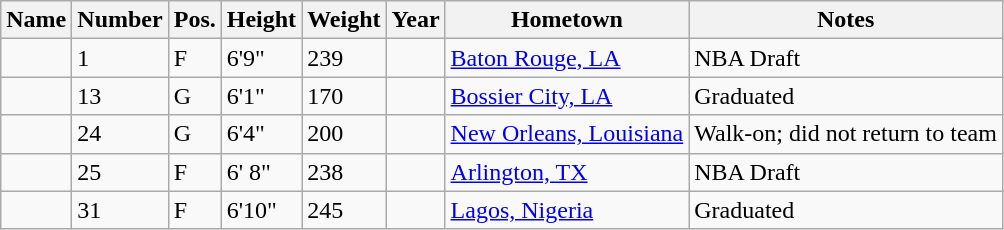<table class="wikitable sortable" border="1">
<tr>
<th>Name</th>
<th>Number</th>
<th>Pos.</th>
<th>Height</th>
<th>Weight</th>
<th>Year</th>
<th>Hometown</th>
<th class="unsortable">Notes</th>
</tr>
<tr>
<td></td>
<td>1</td>
<td>F</td>
<td>6'9"</td>
<td>239</td>
<td></td>
<td><a href='#'>Baton Rouge, LA</a></td>
<td>NBA Draft</td>
</tr>
<tr>
<td></td>
<td>13</td>
<td>G</td>
<td>6'1"</td>
<td>170</td>
<td></td>
<td><a href='#'>Bossier City, LA</a></td>
<td>Graduated</td>
</tr>
<tr>
<td></td>
<td>24</td>
<td>G</td>
<td>6'4"</td>
<td>200</td>
<td></td>
<td><a href='#'>New Orleans, Louisiana</a></td>
<td>Walk-on; did not return to team</td>
</tr>
<tr>
<td></td>
<td>25</td>
<td>F</td>
<td>6' 8"</td>
<td>238</td>
<td></td>
<td><a href='#'>Arlington, TX</a></td>
<td>NBA Draft</td>
</tr>
<tr>
<td></td>
<td>31</td>
<td>F</td>
<td>6'10"</td>
<td>245</td>
<td></td>
<td><a href='#'>Lagos, Nigeria</a></td>
<td>Graduated</td>
</tr>
</table>
